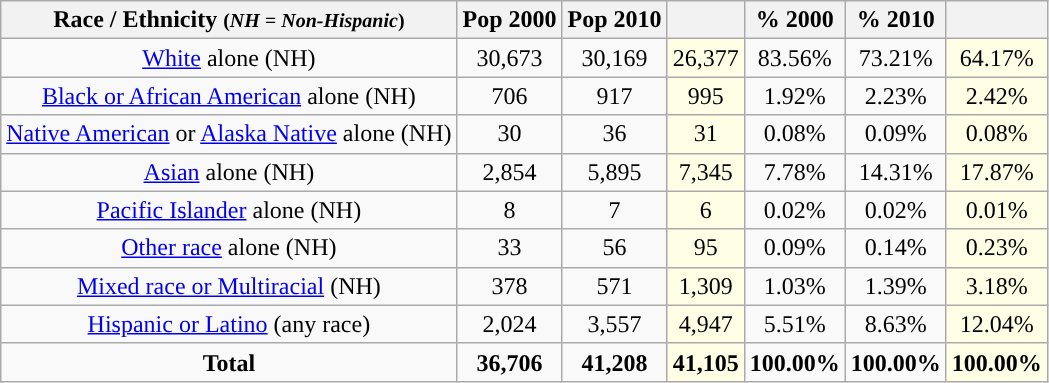<table class="wikitable" style="text-align:center;">
<tr>
<th>Race / Ethnicity <small>(<em>NH = Non-Hispanic</em>)</small></th>
<th>Pop 2000</th>
<th>Pop 2010</th>
<th></th>
<th>% 2000</th>
<th>% 2010</th>
<th></th>
</tr>
<tr>
<td><a href='#'>White</a> alone (NH)</td>
<td>30,673</td>
<td>30,169</td>
<td style='background: #ffffe6;'>26,377</td>
<td>83.56%</td>
<td>73.21%</td>
<td style='background: #ffffe6;'>64.17%</td>
</tr>
<tr>
<td><a href='#'>Black or African American</a> alone (NH)</td>
<td>706</td>
<td>917</td>
<td style='background: #ffffe6;'>995</td>
<td>1.92%</td>
<td>2.23%</td>
<td style='background: #ffffe6;'>2.42%</td>
</tr>
<tr>
<td><a href='#'>Native American</a> or <a href='#'>Alaska Native</a> alone (NH)</td>
<td>30</td>
<td>36</td>
<td style='background: #ffffe6;'>31</td>
<td>0.08%</td>
<td>0.09%</td>
<td style='background: #ffffe6;'>0.08%</td>
</tr>
<tr>
<td><a href='#'>Asian</a> alone (NH)</td>
<td>2,854</td>
<td>5,895</td>
<td style='background: #ffffe6;'>7,345</td>
<td>7.78%</td>
<td>14.31%</td>
<td style='background: #ffffe6;'>17.87%</td>
</tr>
<tr>
<td><a href='#'>Pacific Islander</a> alone (NH)</td>
<td>8</td>
<td>7</td>
<td style='background: #ffffe6;'>6</td>
<td>0.02%</td>
<td>0.02%</td>
<td style='background: #ffffe6;'>0.01%</td>
</tr>
<tr>
<td><a href='#'>Other race</a> alone (NH)</td>
<td>33</td>
<td>56</td>
<td style='background: #ffffe6;'>95</td>
<td>0.09%</td>
<td>0.14%</td>
<td style='background: #ffffe6;'>0.23%</td>
</tr>
<tr>
<td><a href='#'>Mixed race or Multiracial</a> (NH)</td>
<td>378</td>
<td>571</td>
<td style='background: #ffffe6;'>1,309</td>
<td>1.03%</td>
<td>1.39%</td>
<td style='background: #ffffe6;'>3.18%</td>
</tr>
<tr>
<td><a href='#'>Hispanic or Latino</a> (any race)</td>
<td>2,024</td>
<td>3,557</td>
<td style='background: #ffffe6;'>4,947</td>
<td>5.51%</td>
<td>8.63%</td>
<td style='background: #ffffe6;'>12.04%</td>
</tr>
<tr>
<td><strong>Total</strong></td>
<td><strong>36,706</strong></td>
<td><strong>41,208</strong></td>
<td style='background: #ffffe6;'><strong>41,105</strong></td>
<td><strong>100.00%</strong></td>
<td><strong>100.00%</strong></td>
<td style='background: #ffffe6;'><strong>100.00%</strong></td>
</tr>
</table>
